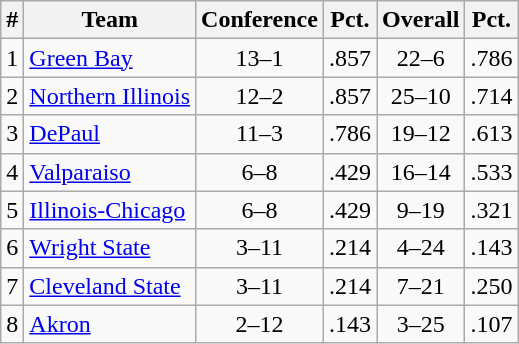<table class="wikitable">
<tr>
<th>#</th>
<th>Team</th>
<th>Conference</th>
<th>Pct.</th>
<th>Overall</th>
<th>Pct.</th>
</tr>
<tr>
<td>1</td>
<td><a href='#'>Green Bay</a></td>
<td style="text-align: center;">13–1</td>
<td>.857</td>
<td style="text-align: center;">22–6</td>
<td>.786</td>
</tr>
<tr>
<td>2</td>
<td><a href='#'>Northern Illinois</a></td>
<td style="text-align: center;">12–2</td>
<td>.857</td>
<td style="text-align: center;">25–10</td>
<td>.714</td>
</tr>
<tr>
<td>3</td>
<td><a href='#'>DePaul</a></td>
<td style="text-align: center;">11–3</td>
<td>.786</td>
<td style="text-align: center;">19–12</td>
<td>.613</td>
</tr>
<tr>
<td>4</td>
<td><a href='#'>Valparaiso</a></td>
<td style="text-align: center;">6–8</td>
<td>.429</td>
<td style="text-align: center;">16–14</td>
<td>.533</td>
</tr>
<tr>
<td>5</td>
<td><a href='#'>Illinois-Chicago</a></td>
<td style="text-align: center;">6–8</td>
<td>.429</td>
<td style="text-align: center;">9–19</td>
<td>.321</td>
</tr>
<tr>
<td>6</td>
<td><a href='#'>Wright State</a></td>
<td style="text-align: center;">3–11</td>
<td>.214</td>
<td style="text-align: center;">4–24</td>
<td>.143</td>
</tr>
<tr>
<td>7</td>
<td><a href='#'>Cleveland State</a></td>
<td style="text-align: center;">3–11</td>
<td>.214</td>
<td style="text-align: center;">7–21</td>
<td>.250</td>
</tr>
<tr>
<td>8</td>
<td><a href='#'>Akron</a></td>
<td style="text-align: center;">2–12</td>
<td>.143</td>
<td style="text-align: center;">3–25</td>
<td>.107</td>
</tr>
</table>
